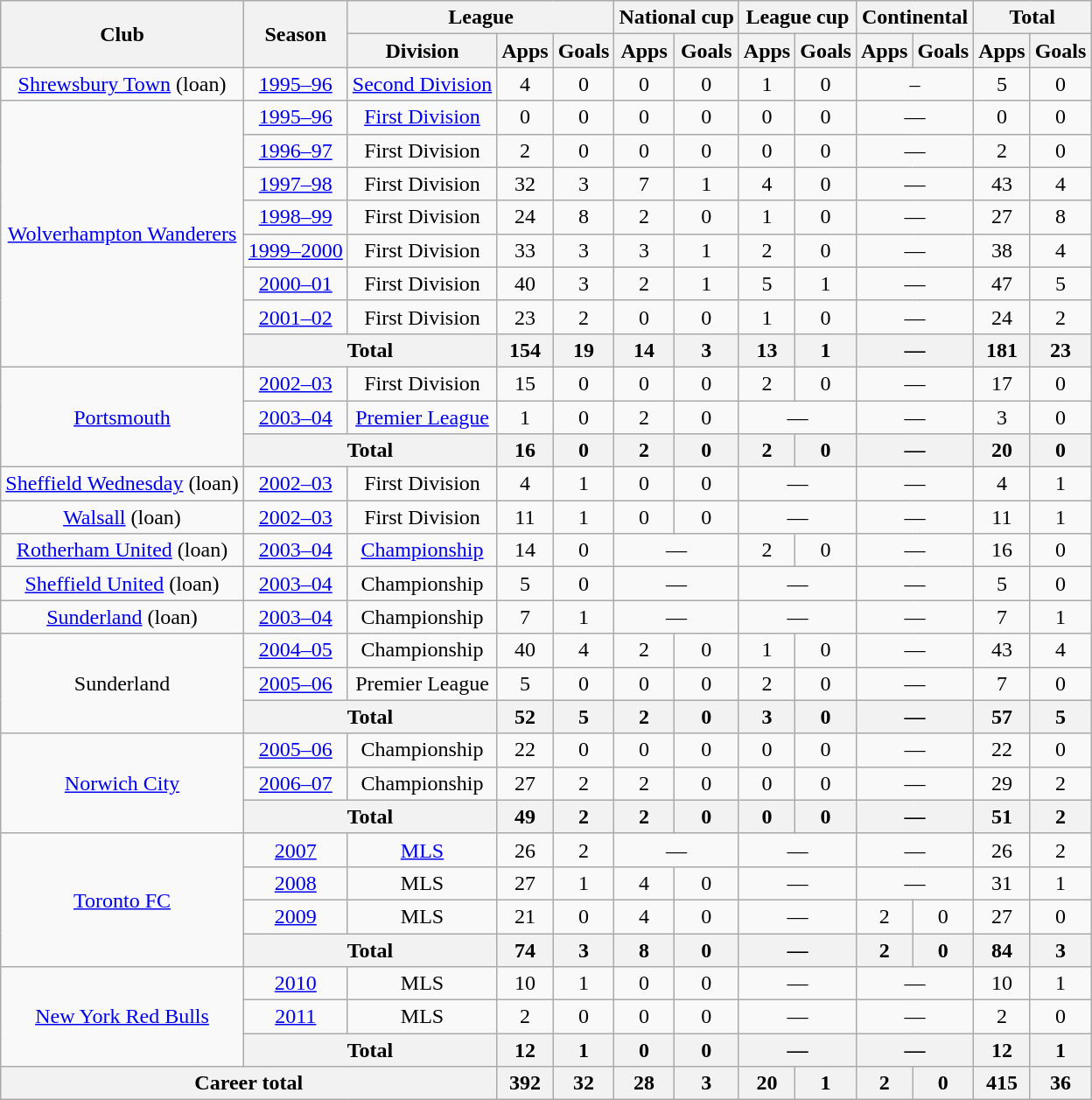<table class=wikitable style=text-align:center>
<tr>
<th rowspan="2">Club</th>
<th rowspan="2">Season</th>
<th colspan="3">League</th>
<th colspan="2">National cup</th>
<th colspan="2">League cup</th>
<th colspan="2">Continental</th>
<th colspan="2">Total</th>
</tr>
<tr>
<th>Division</th>
<th>Apps</th>
<th>Goals</th>
<th>Apps</th>
<th>Goals</th>
<th>Apps</th>
<th>Goals</th>
<th>Apps</th>
<th>Goals</th>
<th>Apps</th>
<th>Goals</th>
</tr>
<tr>
<td><a href='#'>Shrewsbury Town</a> (loan)</td>
<td><a href='#'>1995–96</a></td>
<td><a href='#'>Second Division</a></td>
<td>4</td>
<td>0</td>
<td>0</td>
<td>0</td>
<td>1</td>
<td>0</td>
<td colspan="2">–</td>
<td>5</td>
<td>0</td>
</tr>
<tr>
<td rowspan="8"><a href='#'>Wolverhampton Wanderers</a></td>
<td><a href='#'>1995–96</a></td>
<td><a href='#'>First Division</a></td>
<td>0</td>
<td>0</td>
<td>0</td>
<td>0</td>
<td>0</td>
<td>0</td>
<td colspan="2">—</td>
<td>0</td>
<td>0</td>
</tr>
<tr>
<td><a href='#'>1996–97</a></td>
<td>First Division</td>
<td>2</td>
<td>0</td>
<td>0</td>
<td>0</td>
<td>0</td>
<td>0</td>
<td colspan="2">—</td>
<td>2</td>
<td>0</td>
</tr>
<tr>
<td><a href='#'>1997–98</a></td>
<td>First Division</td>
<td>32</td>
<td>3</td>
<td>7</td>
<td>1</td>
<td>4</td>
<td>0</td>
<td colspan="2">—</td>
<td>43</td>
<td>4</td>
</tr>
<tr>
<td><a href='#'>1998–99</a></td>
<td>First Division</td>
<td>24</td>
<td>8</td>
<td>2</td>
<td>0</td>
<td>1</td>
<td>0</td>
<td colspan="2">—</td>
<td>27</td>
<td>8</td>
</tr>
<tr>
<td><a href='#'>1999–2000</a></td>
<td>First Division</td>
<td>33</td>
<td>3</td>
<td>3</td>
<td>1</td>
<td>2</td>
<td>0</td>
<td colspan="2">—</td>
<td>38</td>
<td>4</td>
</tr>
<tr>
<td><a href='#'>2000–01</a></td>
<td>First Division</td>
<td>40</td>
<td>3</td>
<td>2</td>
<td>1</td>
<td>5</td>
<td>1</td>
<td colspan="2">—</td>
<td>47</td>
<td>5</td>
</tr>
<tr>
<td><a href='#'>2001–02</a></td>
<td>First Division</td>
<td>23</td>
<td>2</td>
<td>0</td>
<td>0</td>
<td>1</td>
<td>0</td>
<td colspan="2">—</td>
<td>24</td>
<td>2</td>
</tr>
<tr>
<th colspan="2">Total</th>
<th>154</th>
<th>19</th>
<th>14</th>
<th>3</th>
<th>13</th>
<th>1</th>
<th colspan="2">—</th>
<th>181</th>
<th>23</th>
</tr>
<tr>
<td rowspan="3"><a href='#'>Portsmouth</a></td>
<td><a href='#'>2002–03</a></td>
<td>First Division</td>
<td>15</td>
<td>0</td>
<td>0</td>
<td>0</td>
<td>2</td>
<td>0</td>
<td colspan="2">—</td>
<td>17</td>
<td>0</td>
</tr>
<tr>
<td><a href='#'>2003–04</a></td>
<td><a href='#'>Premier League</a></td>
<td>1</td>
<td>0</td>
<td>2</td>
<td>0</td>
<td colspan="2">—</td>
<td colspan="2">—</td>
<td>3</td>
<td>0</td>
</tr>
<tr>
<th colspan="2">Total</th>
<th>16</th>
<th>0</th>
<th>2</th>
<th>0</th>
<th>2</th>
<th>0</th>
<th colspan="2">—</th>
<th>20</th>
<th>0</th>
</tr>
<tr>
<td><a href='#'>Sheffield Wednesday</a> (loan)</td>
<td><a href='#'>2002–03</a></td>
<td>First Division</td>
<td>4</td>
<td>1</td>
<td>0</td>
<td>0</td>
<td colspan="2">—</td>
<td colspan="2">—</td>
<td>4</td>
<td>1</td>
</tr>
<tr>
<td><a href='#'>Walsall</a> (loan)</td>
<td><a href='#'>2002–03</a></td>
<td>First Division</td>
<td>11</td>
<td>1</td>
<td>0</td>
<td>0</td>
<td colspan="2">—</td>
<td colspan="2">—</td>
<td>11</td>
<td>1</td>
</tr>
<tr>
<td><a href='#'>Rotherham United</a> (loan)</td>
<td><a href='#'>2003–04</a></td>
<td><a href='#'>Championship</a></td>
<td>14</td>
<td>0</td>
<td colspan="2">—</td>
<td>2</td>
<td>0</td>
<td colspan="2">—</td>
<td>16</td>
<td>0</td>
</tr>
<tr>
<td><a href='#'>Sheffield United</a> (loan)</td>
<td><a href='#'>2003–04</a></td>
<td>Championship</td>
<td>5</td>
<td>0</td>
<td colspan="2">—</td>
<td colspan="2">—</td>
<td colspan="2">—</td>
<td>5</td>
<td>0</td>
</tr>
<tr>
<td><a href='#'>Sunderland</a> (loan)</td>
<td><a href='#'>2003–04</a></td>
<td>Championship</td>
<td>7</td>
<td>1</td>
<td colspan="2">—</td>
<td colspan="2">—</td>
<td colspan="2">—</td>
<td>7</td>
<td>1</td>
</tr>
<tr>
<td rowspan="3">Sunderland</td>
<td><a href='#'>2004–05</a></td>
<td>Championship</td>
<td>40</td>
<td>4</td>
<td>2</td>
<td>0</td>
<td>1</td>
<td>0</td>
<td colspan="2">—</td>
<td>43</td>
<td>4</td>
</tr>
<tr>
<td><a href='#'>2005–06</a></td>
<td>Premier League</td>
<td>5</td>
<td>0</td>
<td>0</td>
<td>0</td>
<td>2</td>
<td>0</td>
<td colspan="2">—</td>
<td>7</td>
<td>0</td>
</tr>
<tr>
<th colspan="2">Total</th>
<th>52</th>
<th>5</th>
<th>2</th>
<th>0</th>
<th>3</th>
<th>0</th>
<th colspan="2">—</th>
<th>57</th>
<th>5</th>
</tr>
<tr>
<td rowspan="3"><a href='#'>Norwich City</a></td>
<td><a href='#'>2005–06</a></td>
<td>Championship</td>
<td>22</td>
<td>0</td>
<td>0</td>
<td>0</td>
<td>0</td>
<td>0</td>
<td colspan="2">—</td>
<td>22</td>
<td>0</td>
</tr>
<tr>
<td><a href='#'>2006–07</a></td>
<td>Championship</td>
<td>27</td>
<td>2</td>
<td>2</td>
<td>0</td>
<td>0</td>
<td>0</td>
<td colspan="2">—</td>
<td>29</td>
<td>2</td>
</tr>
<tr>
<th colspan="2">Total</th>
<th>49</th>
<th>2</th>
<th>2</th>
<th>0</th>
<th>0</th>
<th>0</th>
<th colspan="2">—</th>
<th>51</th>
<th>2</th>
</tr>
<tr>
<td rowspan="4"><a href='#'>Toronto FC</a></td>
<td><a href='#'>2007</a></td>
<td><a href='#'>MLS</a></td>
<td>26</td>
<td>2</td>
<td colspan="2">—</td>
<td colspan="2">—</td>
<td colspan="2">—</td>
<td>26</td>
<td>2</td>
</tr>
<tr>
<td><a href='#'>2008</a></td>
<td>MLS</td>
<td>27</td>
<td>1</td>
<td>4</td>
<td>0</td>
<td colspan="2">—</td>
<td colspan="2">—</td>
<td>31</td>
<td>1</td>
</tr>
<tr>
<td><a href='#'>2009</a></td>
<td>MLS</td>
<td>21</td>
<td>0</td>
<td>4</td>
<td>0</td>
<td colspan="2">—</td>
<td>2</td>
<td>0</td>
<td>27</td>
<td>0</td>
</tr>
<tr>
<th colspan="2">Total</th>
<th>74</th>
<th>3</th>
<th>8</th>
<th>0</th>
<th colspan="2">—</th>
<th>2</th>
<th>0</th>
<th>84</th>
<th>3</th>
</tr>
<tr>
<td rowspan="3"><a href='#'>New York Red Bulls</a></td>
<td><a href='#'>2010</a></td>
<td>MLS</td>
<td>10</td>
<td>1</td>
<td>0</td>
<td>0</td>
<td colspan="2">—</td>
<td colspan="2">—</td>
<td>10</td>
<td>1</td>
</tr>
<tr>
<td><a href='#'>2011</a></td>
<td>MLS</td>
<td>2</td>
<td>0</td>
<td>0</td>
<td>0</td>
<td colspan="2">—</td>
<td colspan="2">—</td>
<td>2</td>
<td>0</td>
</tr>
<tr>
<th colspan="2">Total</th>
<th>12</th>
<th>1</th>
<th>0</th>
<th>0</th>
<th colspan="2">—</th>
<th colspan="2">—</th>
<th>12</th>
<th>1</th>
</tr>
<tr>
<th colspan="3">Career total</th>
<th>392</th>
<th>32</th>
<th>28</th>
<th>3</th>
<th>20</th>
<th>1</th>
<th>2</th>
<th>0</th>
<th>415</th>
<th>36</th>
</tr>
</table>
